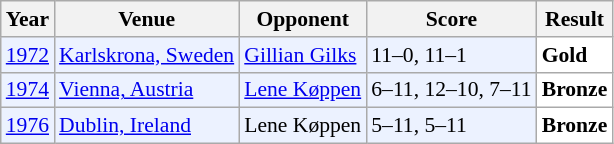<table class="sortable wikitable" style="font-size: 90%;">
<tr>
<th>Year</th>
<th>Venue</th>
<th>Opponent</th>
<th>Score</th>
<th>Result</th>
</tr>
<tr style="background:#ECF2FF">
<td align="center"><a href='#'>1972</a></td>
<td align="left"><a href='#'>Karlskrona, Sweden</a></td>
<td align="left"> <a href='#'>Gillian Gilks</a></td>
<td align="left">11–0, 11–1</td>
<td style="text-align:left; background:white"> <strong>Gold</strong></td>
</tr>
<tr style="background:#ECF2FF">
<td align="center"><a href='#'>1974</a></td>
<td align="left"><a href='#'>Vienna, Austria</a></td>
<td align="left"> <a href='#'>Lene Køppen</a></td>
<td align="left">6–11, 12–10, 7–11</td>
<td style="text-align:left; background:white"> <strong>Bronze</strong></td>
</tr>
<tr style="background:#ECF2FF">
<td align="center"><a href='#'>1976</a></td>
<td align="left"><a href='#'>Dublin, Ireland</a></td>
<td align="left"> Lene Køppen</td>
<td align="left">5–11, 5–11</td>
<td style="text-align:left; background:white"> <strong>Bronze</strong></td>
</tr>
</table>
